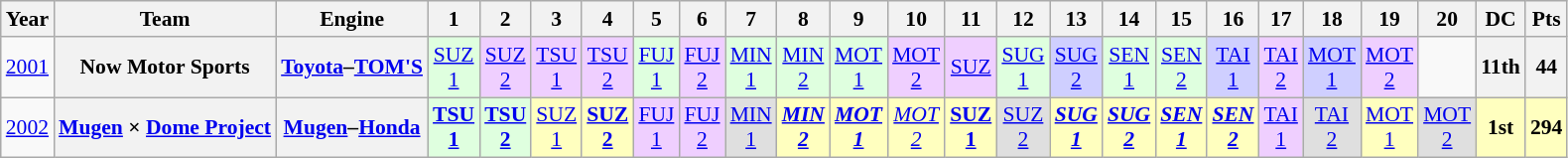<table class="wikitable" style="text-align:center; font-size:90%">
<tr>
<th>Year</th>
<th>Team</th>
<th>Engine</th>
<th>1</th>
<th>2</th>
<th>3</th>
<th>4</th>
<th>5</th>
<th>6</th>
<th>7</th>
<th>8</th>
<th>9</th>
<th>10</th>
<th>11</th>
<th>12</th>
<th>13</th>
<th>14</th>
<th>15</th>
<th>16</th>
<th>17</th>
<th>18</th>
<th>19</th>
<th>20</th>
<th>DC</th>
<th>Pts</th>
</tr>
<tr>
<td><a href='#'>2001</a></td>
<th>Now Motor Sports</th>
<th><a href='#'>Toyota</a>–<a href='#'>TOM'S</a></th>
<td style="background:#DFFFDF;"><a href='#'>SUZ<br>1</a><br></td>
<td style="background:#EFCFFF;"><a href='#'>SUZ<br>2</a><br></td>
<td style="background:#EFCFFF;"><a href='#'>TSU<br>1</a><br></td>
<td style="background:#EFCFFF;"><a href='#'>TSU<br>2</a><br></td>
<td style="background:#DFFFDF;"><a href='#'>FUJ<br>1</a><br></td>
<td style="background:#EFCFFF;"><a href='#'>FUJ<br>2</a><br></td>
<td style="background:#DFFFDF;"><a href='#'>MIN<br>1</a><br></td>
<td style="background:#DFFFDF;"><a href='#'>MIN<br>2</a><br></td>
<td style="background:#DFFFDF;"><a href='#'>MOT<br>1</a><br></td>
<td style="background:#EFCFFF;"><a href='#'>MOT<br>2</a><br></td>
<td style="background:#EFCFFF;"><a href='#'>SUZ</a><br></td>
<td style="background:#DFFFDF;"><a href='#'>SUG<br>1</a><br></td>
<td style="background:#CFCFFF;"><a href='#'>SUG<br>2</a><br></td>
<td style="background:#DFFFDF;"><a href='#'>SEN<br>1</a><br></td>
<td style="background:#DFFFDF;"><a href='#'>SEN<br>2</a><br></td>
<td style="background:#CFCFFF;"><a href='#'>TAI<br>1</a><br></td>
<td style="background:#EFCFFF;"><a href='#'>TAI<br>2</a><br></td>
<td style="background:#CFCFFF;"><a href='#'>MOT<br>1</a><br></td>
<td style="background:#EFCFFF;"><a href='#'>MOT<br>2</a><br></td>
<td></td>
<th>11th</th>
<th>44</th>
</tr>
<tr>
<td><a href='#'>2002</a></td>
<th><a href='#'>Mugen</a> × <a href='#'>Dome Project</a></th>
<th><a href='#'>Mugen</a>–<a href='#'>Honda</a></th>
<td style="background:#DFFFDF;"><strong><a href='#'>TSU<br>1</a></strong><br></td>
<td style="background:#DFFFDF;"><strong><a href='#'>TSU<br>2</a></strong><br></td>
<td style="background:#FFFFBF;"><a href='#'>SUZ<br>1</a><br></td>
<td style="background:#FFFFBF;"><strong><a href='#'>SUZ<br>2</a></strong><br></td>
<td style="background:#EFCFFF;"><a href='#'>FUJ<br>1</a><br></td>
<td style="background:#EFCFFF;"><a href='#'>FUJ<br>2</a><br></td>
<td style="background:#DFDFDF;"><a href='#'>MIN<br>1</a><br></td>
<td style="background:#FFFFBF;"><strong><em><a href='#'>MIN<br>2</a></em></strong><br></td>
<td style="background:#FFFFBF;"><strong><em><a href='#'>MOT<br>1</a></em></strong><br></td>
<td style="background:#FFFFBF;"><em><a href='#'>MOT<br>2</a></em><br></td>
<td style="background:#FFFFBF;"><strong><a href='#'>SUZ<br>1</a></strong><br></td>
<td style="background:#DFDFDF;"><a href='#'>SUZ<br>2</a><br></td>
<td style="background:#FFFFBF;"><strong><em><a href='#'>SUG<br>1</a></em></strong><br></td>
<td style="background:#FFFFBF;"><strong><em><a href='#'>SUG<br>2</a></em></strong><br></td>
<td style="background:#FFFFBF;"><strong><em><a href='#'>SEN<br>1</a></em></strong><br></td>
<td style="background:#FFFFBF;"><strong><em><a href='#'>SEN<br>2</a></em></strong><br></td>
<td style="background:#EFCFFF;"><a href='#'>TAI<br>1</a><br></td>
<td style="background:#DFDFDF;"><a href='#'>TAI<br>2</a><br></td>
<td style="background:#FFFFBF;"><a href='#'>MOT<br>1</a><br></td>
<td style="background:#DFDFDF;"><a href='#'>MOT<br>2</a><br></td>
<th style="background:#FFFFBF;">1st</th>
<th style="background:#FFFFBF;">294</th>
</tr>
</table>
